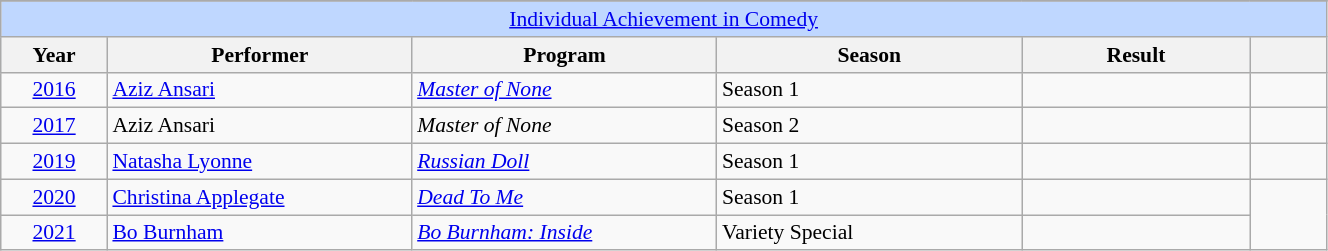<table class="wikitable plainrowheaders" style="font-size: 90%" width=70%>
<tr>
</tr>
<tr ---- bgcolor="#bfd7ff">
<td colspan=7 align=center><a href='#'>Individual Achievement in Comedy</a></td>
</tr>
<tr ---- bgcolor="#ebf5ff">
<th scope="col" style="width:7%;">Year</th>
<th scope="col" style="width:20%;">Performer</th>
<th scope="col" style="width:20%;">Program</th>
<th scope="col" style="width:20%;">Season</th>
<th scope="col" style="width:15%;">Result</th>
<th scope="col" class="unsortable" style="width:5%;"></th>
</tr>
<tr>
<td style="text-align:center;"><a href='#'>2016</a></td>
<td><a href='#'>Aziz Ansari</a></td>
<td><em><a href='#'>Master of None</a></em></td>
<td>Season 1</td>
<td></td>
<td style="text-align:center;"></td>
</tr>
<tr>
<td style="text-align:center;"><a href='#'>2017</a></td>
<td>Aziz Ansari</td>
<td><em>Master of None</em></td>
<td>Season 2</td>
<td></td>
<td style="text-align:center;"></td>
</tr>
<tr>
<td style="text-align:center;"><a href='#'>2019</a></td>
<td><a href='#'>Natasha Lyonne</a></td>
<td><em><a href='#'>Russian Doll</a></em></td>
<td>Season 1</td>
<td></td>
<td style="text-align:center;"></td>
</tr>
<tr>
<td style="text-align:center;"><a href='#'>2020</a></td>
<td><a href='#'>Christina Applegate</a></td>
<td><em><a href='#'>Dead To Me</a></em></td>
<td>Season 1</td>
<td></td>
</tr>
<tr>
<td style="text-align:center;"><a href='#'>2021</a></td>
<td><a href='#'>Bo Burnham</a></td>
<td><em><a href='#'>Bo Burnham: Inside</a></em></td>
<td>Variety Special</td>
<td></td>
</tr>
</table>
